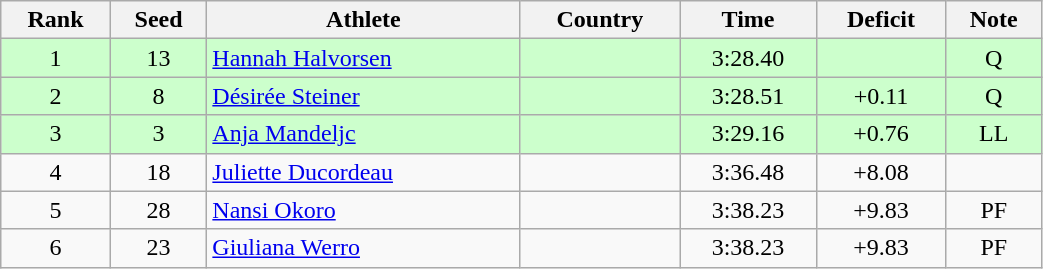<table class="wikitable sortable" style="text-align:center" width=55%>
<tr>
<th>Rank</th>
<th>Seed</th>
<th>Athlete</th>
<th>Country</th>
<th>Time</th>
<th>Deficit</th>
<th>Note</th>
</tr>
<tr bgcolor=ccffcc>
<td>1</td>
<td>13</td>
<td align=left><a href='#'>Hannah Halvorsen</a></td>
<td align=left></td>
<td>3:28.40</td>
<td></td>
<td>Q</td>
</tr>
<tr bgcolor=ccffcc>
<td>2</td>
<td>8</td>
<td align=left><a href='#'>Désirée Steiner</a></td>
<td align=left></td>
<td>3:28.51</td>
<td>+0.11</td>
<td>Q</td>
</tr>
<tr bgcolor=ccffcc>
<td>3</td>
<td>3</td>
<td align=left><a href='#'>Anja Mandeljc</a></td>
<td align=left></td>
<td>3:29.16</td>
<td>+0.76</td>
<td>LL</td>
</tr>
<tr>
<td>4</td>
<td>18</td>
<td align=left><a href='#'>Juliette Ducordeau</a></td>
<td align=left></td>
<td>3:36.48</td>
<td>+8.08</td>
<td></td>
</tr>
<tr>
<td>5</td>
<td>28</td>
<td align=left><a href='#'>Nansi Okoro</a></td>
<td align=left></td>
<td>3:38.23</td>
<td>+9.83</td>
<td>PF</td>
</tr>
<tr>
<td>6</td>
<td>23</td>
<td align=left><a href='#'>Giuliana Werro</a></td>
<td align=left></td>
<td>3:38.23</td>
<td>+9.83</td>
<td>PF</td>
</tr>
</table>
